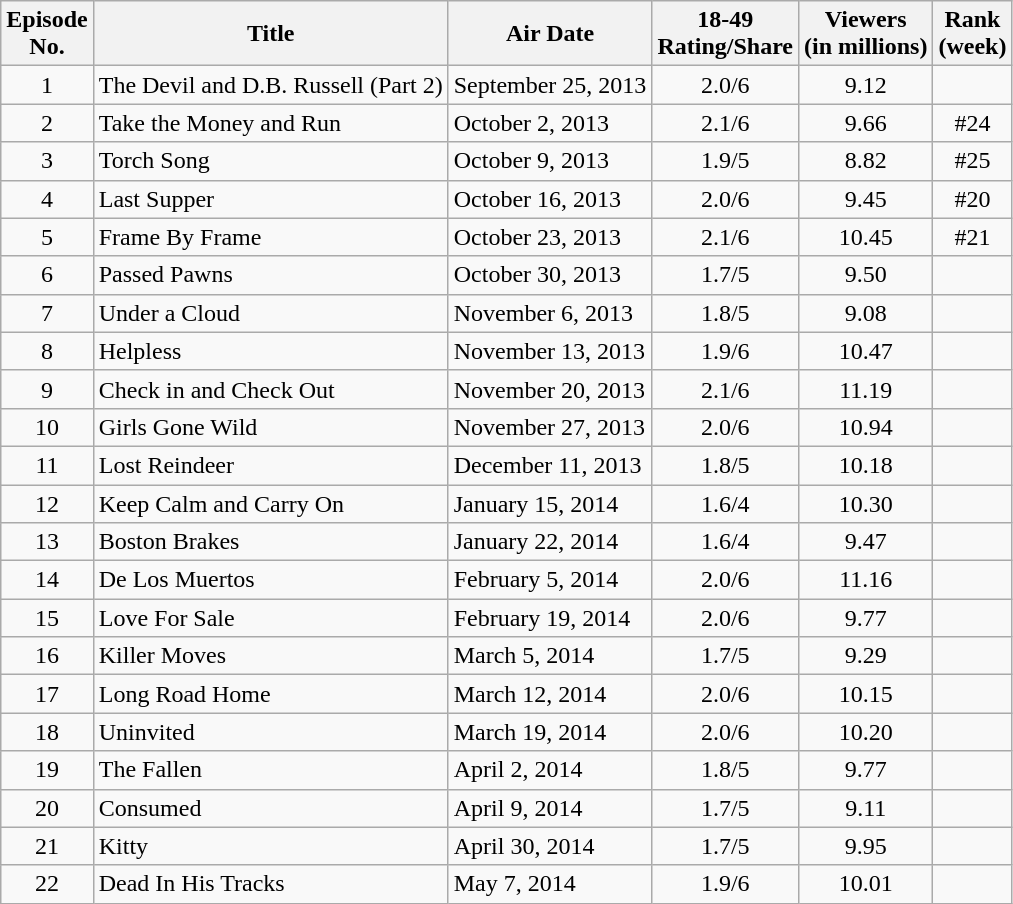<table class="wikitable sortable">
<tr ">
<th>Episode<br>No.</th>
<th>Title</th>
<th>Air Date</th>
<th>18-49<br>Rating/Share</th>
<th>Viewers<br>(in millions)</th>
<th>Rank<br>(week)</th>
</tr>
<tr>
<td style="text-align:center;">1</td>
<td>The Devil and D.B. Russell (Part 2)</td>
<td>September 25, 2013</td>
<td style="text-align:center;">2.0/6</td>
<td style="text-align:center;">9.12</td>
<td></td>
</tr>
<tr>
<td style="text-align:center;">2</td>
<td>Take the Money and Run</td>
<td>October 2, 2013</td>
<td style="text-align:center;">2.1/6</td>
<td style="text-align:center;">9.66</td>
<td style="text-align:center;">#24</td>
</tr>
<tr>
<td style="text-align:center;">3</td>
<td>Torch Song</td>
<td>October 9, 2013</td>
<td style="text-align:center;">1.9/5</td>
<td style="text-align:center;">8.82</td>
<td style="text-align:center;">#25</td>
</tr>
<tr>
<td style="text-align:center;">4</td>
<td>Last Supper</td>
<td>October 16, 2013</td>
<td style="text-align:center;">2.0/6</td>
<td style="text-align:center;">9.45</td>
<td style="text-align:center;">#20</td>
</tr>
<tr>
<td style="text-align:center;">5</td>
<td>Frame By Frame</td>
<td>October 23, 2013</td>
<td style="text-align:center;">2.1/6</td>
<td style="text-align:center;">10.45</td>
<td style="text-align:center;">#21</td>
</tr>
<tr>
<td style="text-align:center;">6</td>
<td>Passed Pawns</td>
<td>October 30, 2013</td>
<td style="text-align:center;">1.7/5</td>
<td style="text-align:center;">9.50</td>
<td></td>
</tr>
<tr>
<td style="text-align:center;">7</td>
<td>Under a Cloud</td>
<td>November 6, 2013</td>
<td style="text-align:center;">1.8/5</td>
<td style="text-align:center;">9.08</td>
<td></td>
</tr>
<tr>
<td style="text-align:center;">8</td>
<td>Helpless</td>
<td>November 13, 2013</td>
<td style="text-align:center;">1.9/6</td>
<td style="text-align:center;">10.47</td>
<td></td>
</tr>
<tr>
<td style="text-align:center;">9</td>
<td>Check in and Check Out</td>
<td>November 20, 2013</td>
<td style="text-align:center;">2.1/6</td>
<td style="text-align:center;">11.19</td>
<td></td>
</tr>
<tr>
<td style="text-align:center;">10</td>
<td>Girls Gone Wild</td>
<td>November 27, 2013</td>
<td style="text-align:center;">2.0/6</td>
<td style="text-align:center;">10.94</td>
<td></td>
</tr>
<tr>
<td style="text-align:center;">11</td>
<td>Lost Reindeer</td>
<td>December 11, 2013</td>
<td style="text-align:center;">1.8/5</td>
<td style="text-align:center;">10.18</td>
<td></td>
</tr>
<tr>
<td style="text-align:center;">12</td>
<td>Keep Calm and Carry On</td>
<td>January 15, 2014</td>
<td style="text-align:center;">1.6/4</td>
<td style="text-align:center;">10.30</td>
<td></td>
</tr>
<tr>
<td style="text-align:center;">13</td>
<td>Boston Brakes</td>
<td>January 22, 2014</td>
<td style="text-align:center;">1.6/4</td>
<td style="text-align:center;">9.47</td>
<td></td>
</tr>
<tr>
<td style="text-align:center;">14</td>
<td>De Los Muertos</td>
<td>February 5, 2014</td>
<td style="text-align:center;">2.0/6</td>
<td style="text-align:center;">11.16</td>
<td></td>
</tr>
<tr>
<td style="text-align:center;">15</td>
<td>Love For Sale</td>
<td>February 19, 2014</td>
<td style="text-align:center;">2.0/6</td>
<td style="text-align:center;">9.77</td>
<td></td>
</tr>
<tr>
<td style="text-align:center;">16</td>
<td>Killer Moves</td>
<td>March 5, 2014</td>
<td style="text-align:center;">1.7/5</td>
<td style="text-align:center;">9.29</td>
<td></td>
</tr>
<tr>
<td style="text-align:center;">17</td>
<td>Long Road Home</td>
<td>March 12, 2014</td>
<td style="text-align:center;">2.0/6</td>
<td style="text-align:center;">10.15</td>
<td></td>
</tr>
<tr>
<td style="text-align:center;">18</td>
<td>Uninvited</td>
<td>March 19, 2014</td>
<td style="text-align:center;">2.0/6</td>
<td style="text-align:center;">10.20</td>
<td></td>
</tr>
<tr>
<td style="text-align:center;">19</td>
<td>The Fallen</td>
<td>April 2, 2014</td>
<td style="text-align:center;">1.8/5</td>
<td style="text-align:center;">9.77</td>
<td></td>
</tr>
<tr>
<td style="text-align:center;">20</td>
<td>Consumed</td>
<td>April 9, 2014</td>
<td style="text-align:center;">1.7/5</td>
<td style="text-align:center;">9.11</td>
<td></td>
</tr>
<tr>
<td style="text-align:center;">21</td>
<td>Kitty</td>
<td>April 30, 2014</td>
<td style="text-align:center;">1.7/5</td>
<td style="text-align:center;">9.95</td>
<td></td>
</tr>
<tr>
<td style="text-align:center;">22</td>
<td>Dead In His Tracks</td>
<td>May 7, 2014</td>
<td style="text-align:center;">1.9/6</td>
<td style="text-align:center;">10.01</td>
<td></td>
</tr>
</table>
